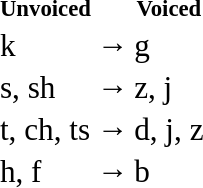<table style="float: right; padding-right: 10px; font-size: 130%">
<tr style="font-size: 73%">
<th>Unvoiced</th>
<th></th>
<th>Voiced</th>
</tr>
<tr>
<td>k</td>
<td>→</td>
<td>g</td>
</tr>
<tr>
<td>s, sh</td>
<td>→</td>
<td>z, j</td>
</tr>
<tr>
<td>t, ch, ts</td>
<td>→</td>
<td>d, j, z</td>
</tr>
<tr>
<td>h, f</td>
<td>→</td>
<td>b</td>
</tr>
</table>
